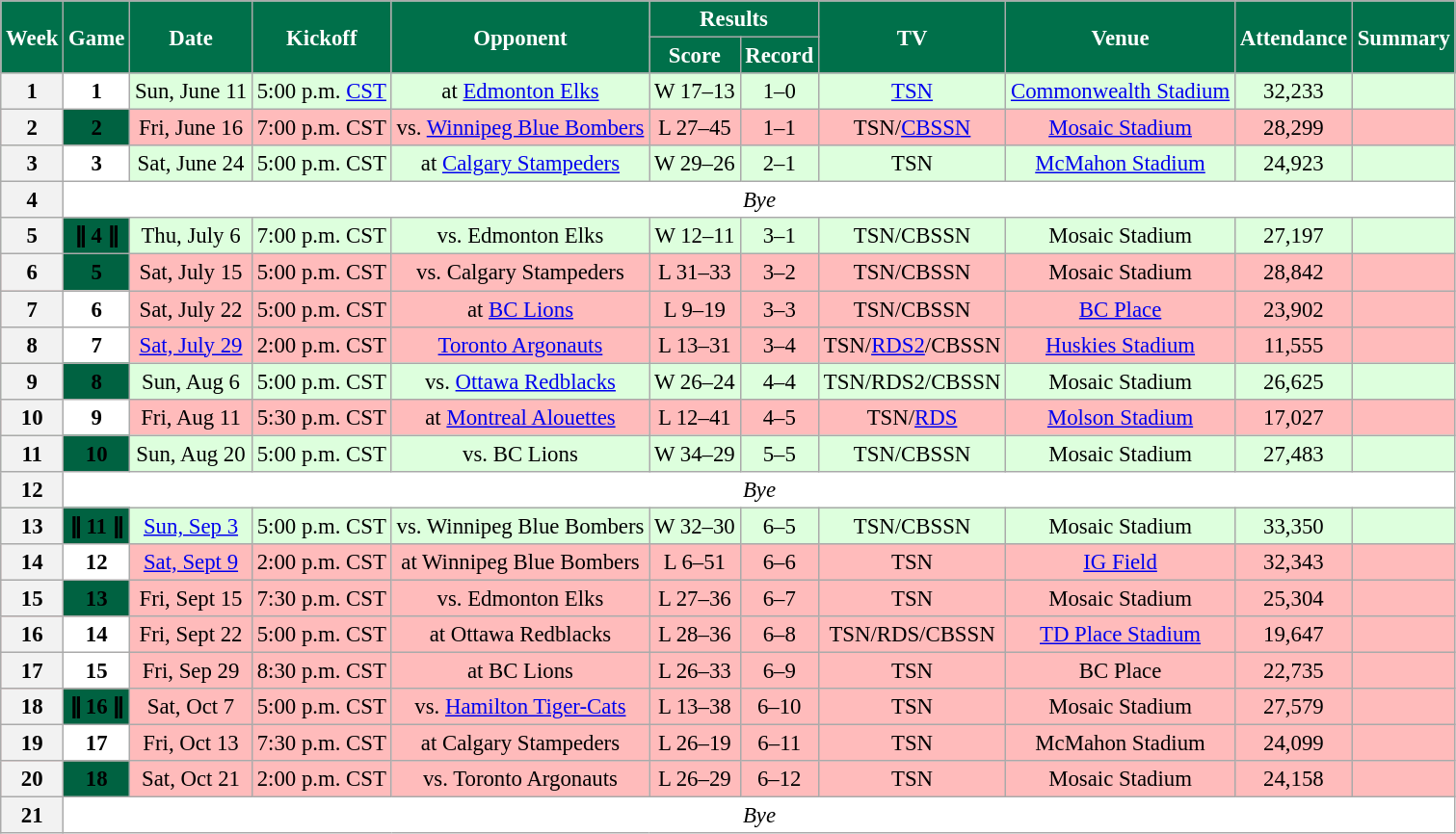<table class="wikitable" style="font-size: 95%;">
<tr>
<th style="background:#00704A;color:White;" rowspan=2>Week</th>
<th style="background:#00704A;color:White;" rowspan=2>Game</th>
<th style="background:#00704A;color:White;" rowspan=2>Date</th>
<th style="background:#00704A;color:White;" rowspan=2>Kickoff</th>
<th style="background:#00704A;color:White;" rowspan=2>Opponent</th>
<th style="background:#00704A;color:White;" colspan=2>Results</th>
<th style="background:#00704A;color:White;" rowspan=2>TV</th>
<th style="background:#00704A;color:White;" rowspan=2>Venue</th>
<th style="background:#00704A;color:White;" rowspan=2>Attendance</th>
<th style="background:#00704A;color:White;" rowspan=2>Summary</th>
</tr>
<tr>
<th style="background:#00704A;color:White;">Score</th>
<th style="background:#00704A;color:White;">Record</th>
</tr>
<tr align="center" bgcolor="ddffdd">
<th align="center"><strong>1</strong></th>
<th style="text-align:center; background:white;"><span><strong>1</strong></span></th>
<td align="center">Sun, June 11</td>
<td align="center">5:00 p.m. <a href='#'>CST</a></td>
<td align="center">at <a href='#'>Edmonton Elks</a></td>
<td align="center">W 17–13</td>
<td align="center">1–0</td>
<td align="center"><a href='#'>TSN</a></td>
<td align="center"><a href='#'>Commonwealth Stadium</a></td>
<td align="center">32,233</td>
<td align="center"></td>
</tr>
<tr align="center" bgcolor="#ffbbbb">
<th align="center"><strong>2</strong></th>
<th style="text-align:center; background:#006241;"><span><strong>2</strong></span></th>
<td align="center">Fri, June 16</td>
<td align="center">7:00 p.m. CST</td>
<td align="center">vs. <a href='#'>Winnipeg Blue Bombers</a></td>
<td align="center">L 27–45</td>
<td align="center">1–1</td>
<td align="center">TSN/<a href='#'>CBSSN</a></td>
<td align="center"><a href='#'>Mosaic Stadium</a></td>
<td align="center">28,299</td>
<td align="center"></td>
</tr>
<tr align="center" bgcolor="ddffdd">
<th align="center"><strong>3</strong></th>
<th style="text-align:center; background:white;"><span><strong>3</strong></span></th>
<td align="center">Sat, June 24</td>
<td align="center">5:00 p.m. CST</td>
<td align="center">at <a href='#'>Calgary Stampeders</a></td>
<td align="center">W 29–26 </td>
<td align="center">2–1</td>
<td align="center">TSN</td>
<td align="center"><a href='#'>McMahon Stadium</a></td>
<td align="center">24,923</td>
<td align="center"></td>
</tr>
<tr align="center" bgcolor="#ffffff">
<th align="center"><strong>4</strong></th>
<td colspan=10 align="center" valign="middle"><em>Bye</em></td>
</tr>
<tr align="center" bgcolor="#ddffdd">
<th align="center"><strong>5</strong></th>
<th style="text-align:center; background:#006241;"><span><strong>ǁ 4 ǁ</strong></span></th>
<td align="center">Thu, July 6</td>
<td align="center">7:00 p.m. CST</td>
<td align="center">vs. Edmonton Elks</td>
<td align="center">W 12–11</td>
<td align="center">3–1</td>
<td align="center">TSN/CBSSN</td>
<td align="center">Mosaic Stadium</td>
<td align="center">27,197</td>
<td align="center"></td>
</tr>
<tr align="center" bgcolor="#ffbbbb">
<th align="center"><strong>6</strong></th>
<th style="text-align:center; background:#006241;"><span><strong>5</strong></span></th>
<td align="center">Sat, July 15</td>
<td align="center">5:00 p.m. CST</td>
<td align="center">vs. Calgary Stampeders</td>
<td align="center">L 31–33</td>
<td align="center">3–2</td>
<td align="center">TSN/CBSSN</td>
<td align="center">Mosaic Stadium</td>
<td align="center">28,842</td>
<td align="center"></td>
</tr>
<tr align="center" bgcolor="#ffbbbb">
<th align="center"><strong>7</strong></th>
<th style="text-align:center; background:white;"><span><strong>6</strong></span></th>
<td align="center">Sat, July 22</td>
<td align="center">5:00 p.m. CST</td>
<td align="center">at <a href='#'>BC Lions</a></td>
<td align="center">L 9–19</td>
<td align="center">3–3</td>
<td align="center">TSN/CBSSN</td>
<td align="center"><a href='#'>BC Place</a></td>
<td align="center">23,902</td>
<td align="center"></td>
</tr>
<tr align="center" bgcolor="#ffbbbb">
<th align="center"><strong>8</strong></th>
<th style="text-align:center; background:white;"><span><strong>7</strong></span></th>
<td align="center"><a href='#'>Sat, July 29</a></td>
<td align="center">2:00 p.m. CST</td>
<td align="center"><a href='#'>Toronto Argonauts</a></td>
<td align="center">L 13–31</td>
<td align="center">3–4</td>
<td align="center">TSN/<a href='#'>RDS2</a>/CBSSN</td>
<td align="center"><a href='#'>Huskies Stadium</a></td>
<td align="center">11,555</td>
<td align="center"></td>
</tr>
<tr align="center" bgcolor="#ddffdd">
<th align="center"><strong>9</strong></th>
<th style="text-align:center; background:#006241;"><span><strong>8</strong></span></th>
<td align="center">Sun, Aug 6</td>
<td align="center">5:00 p.m. CST</td>
<td align="center">vs. <a href='#'>Ottawa Redblacks</a></td>
<td align="center">W 26–24</td>
<td align="center">4–4</td>
<td align="center">TSN/RDS2/CBSSN</td>
<td align="center">Mosaic Stadium</td>
<td align="center">26,625</td>
<td align="center"></td>
</tr>
<tr align="center" bgcolor="#ffbbbb">
<th align="center"><strong>10</strong></th>
<th style="text-align:center; background:white;"><span><strong>9</strong></span></th>
<td align="center">Fri, Aug 11</td>
<td align="center">5:30 p.m. CST</td>
<td align="center">at <a href='#'>Montreal Alouettes</a></td>
<td align="center">L 12–41</td>
<td align="center">4–5</td>
<td align="center">TSN/<a href='#'>RDS</a></td>
<td align="center"><a href='#'>Molson Stadium</a></td>
<td align="center">17,027</td>
<td align="center"></td>
</tr>
<tr align="center" bgcolor="#ddffdd">
<th align="center"><strong>11</strong></th>
<th style="text-align:center; background:#006241;"><span><strong>10</strong></span></th>
<td align="center">Sun, Aug 20</td>
<td align="center">5:00 p.m. CST</td>
<td align="center">vs. BC Lions</td>
<td align="center">W 34–29</td>
<td align="center">5–5</td>
<td align="center">TSN/CBSSN</td>
<td align="center">Mosaic Stadium</td>
<td align="center">27,483</td>
<td align="center"></td>
</tr>
<tr align="center" bgcolor="#ffffff">
<th align="center"><strong>12</strong></th>
<td colspan=10 align="center" valign="middle"><em>Bye</em></td>
</tr>
<tr align="center" bgcolor="#ddffdd">
<th align="center"><strong>13</strong></th>
<th style="text-align:center; background:#006241;"><span><strong>ǁ 11 ǁ</strong></span></th>
<td align="center"><a href='#'>Sun, Sep 3</a></td>
<td align="center">5:00 p.m. CST</td>
<td align="center">vs. Winnipeg Blue Bombers</td>
<td align="center">W 32–30 </td>
<td align="center">6–5</td>
<td align="center">TSN/CBSSN</td>
<td align="center">Mosaic Stadium</td>
<td align="center">33,350</td>
<td align="center"></td>
</tr>
<tr align="center" bgcolor="#ffbbbb">
<th align="center"><strong>14</strong></th>
<th style="text-align:center; background:white;"><span><strong>12</strong></span></th>
<td align="center"><a href='#'>Sat, Sept 9</a></td>
<td align="center">2:00 p.m. CST</td>
<td align="center">at Winnipeg Blue Bombers</td>
<td align="center">L 6–51</td>
<td align="center">6–6</td>
<td align="center">TSN</td>
<td align="center"><a href='#'>IG Field</a></td>
<td align="center">32,343</td>
<td align="center"></td>
</tr>
<tr align="center" bgcolor="#ffbbbb">
<th align="center"><strong>15</strong></th>
<th style="text-align:center; background:#006241;"><span><strong>13</strong></span></th>
<td align="center">Fri, Sept 15</td>
<td align="center">7:30 p.m. CST</td>
<td align="center">vs. Edmonton Elks</td>
<td align="center">L 27–36</td>
<td align="center">6–7</td>
<td align="center">TSN</td>
<td align="center">Mosaic Stadium</td>
<td align="center">25,304</td>
<td align="center"></td>
</tr>
<tr align="center" bgcolor="#ffbbbb">
<th align="center"><strong>16</strong></th>
<th style="text-align:center; background:white;"><span><strong>14</strong></span></th>
<td align="center">Fri, Sept 22</td>
<td align="center">5:00 p.m. CST</td>
<td align="center">at Ottawa Redblacks</td>
<td align="center">L 28–36</td>
<td align="center">6–8</td>
<td align="center">TSN/RDS/CBSSN</td>
<td align="center"><a href='#'>TD Place Stadium</a></td>
<td align="center">19,647</td>
<td align="center"></td>
</tr>
<tr align="center" bgcolor="#ffbbbb">
<th align="center"><strong>17</strong></th>
<th style="text-align:center; background:white;"><span><strong>15</strong></span></th>
<td align="center">Fri, Sep 29</td>
<td align="center">8:30 p.m. CST</td>
<td align="center">at BC Lions</td>
<td align="center">L 26–33</td>
<td align="center">6–9</td>
<td align="center">TSN</td>
<td align="center">BC Place</td>
<td align="center">22,735</td>
<td align="center"></td>
</tr>
<tr align="center" bgcolor="#ffbbbb">
<th align="center"><strong>18</strong></th>
<th style="text-align:center; background:#006241;"><span><strong>ǁ 16 ǁ</strong></span></th>
<td align="center">Sat, Oct 7</td>
<td align="center">5:00 p.m. CST</td>
<td align="center">vs. <a href='#'>Hamilton Tiger-Cats</a></td>
<td align="center">L 13–38</td>
<td align="center">6–10</td>
<td align="center">TSN</td>
<td align="center">Mosaic Stadium</td>
<td align="center">27,579</td>
<td align="center"></td>
</tr>
<tr align="center" bgcolor="#ffbbbb">
<th align="center"><strong>19</strong></th>
<th style="text-align:center; background:white;"><span><strong>17</strong></span></th>
<td align="center">Fri, Oct 13</td>
<td align="center">7:30 p.m. CST</td>
<td align="center">at Calgary Stampeders</td>
<td align="center">L 26–19</td>
<td align="center">6–11</td>
<td align="center">TSN</td>
<td align="center">McMahon Stadium</td>
<td align="center">24,099</td>
<td align="center"></td>
</tr>
<tr align="center" bgcolor="#ffbbbb">
<th align="center"><strong>20</strong></th>
<th style="text-align:center; background:#006241;"><span><strong>18</strong></span></th>
<td align="center">Sat, Oct 21</td>
<td align="center">2:00 p.m. CST</td>
<td align="center">vs. Toronto Argonauts</td>
<td align="center">L 26–29</td>
<td align="center">6–12</td>
<td align="center">TSN</td>
<td align="center">Mosaic Stadium</td>
<td align="center">24,158</td>
<td align="center"></td>
</tr>
<tr align="center" bgcolor="#ffffff">
<th align="center"><strong>21</strong></th>
<td colspan=10 align="center" valign="middle"><em>Bye</em></td>
</tr>
</table>
